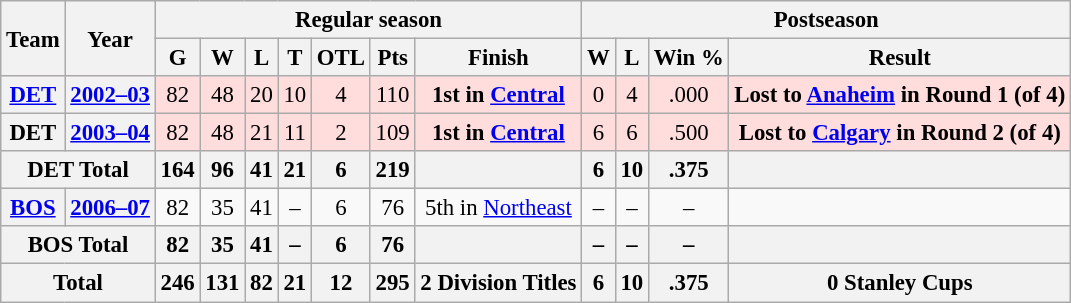<table class="wikitable" style="font-size: 95%; text-align:center;">
<tr>
<th rowspan="2">Team</th>
<th rowspan="2">Year</th>
<th colspan="7">Regular season</th>
<th colspan="4">Postseason</th>
</tr>
<tr>
<th>G</th>
<th>W</th>
<th>L</th>
<th>T</th>
<th>OTL</th>
<th>Pts</th>
<th>Finish</th>
<th>W</th>
<th>L</th>
<th>Win %</th>
<th>Result</th>
</tr>
<tr ! style="background:#fdd;">
<th><a href='#'>DET</a></th>
<th><a href='#'>2002–03</a></th>
<td>82</td>
<td>48</td>
<td>20</td>
<td>10</td>
<td>4</td>
<td>110</td>
<td><strong>1st in <a href='#'>Central</a></strong></td>
<td>0</td>
<td>4</td>
<td>.000</td>
<td><strong>Lost to <a href='#'>Anaheim</a> in Round 1 (of 4)</strong></td>
</tr>
<tr ! style="background:#fdd;">
<th>DET</th>
<th><a href='#'>2003–04</a></th>
<td>82</td>
<td>48</td>
<td>21</td>
<td>11</td>
<td>2</td>
<td>109</td>
<td><strong>1st in <a href='#'>Central</a></strong></td>
<td>6</td>
<td>6</td>
<td>.500</td>
<td><strong>Lost to <a href='#'>Calgary</a> in Round 2 (of 4)</strong></td>
</tr>
<tr>
<th colspan="2">DET Total</th>
<th>164</th>
<th>96</th>
<th>41</th>
<th>21</th>
<th>6</th>
<th>219</th>
<th></th>
<th>6</th>
<th>10</th>
<th>.375</th>
<th></th>
</tr>
<tr>
<th><a href='#'>BOS</a></th>
<th><a href='#'>2006–07</a></th>
<td>82</td>
<td>35</td>
<td>41</td>
<td>–</td>
<td>6</td>
<td>76</td>
<td>5th in <a href='#'>Northeast</a></td>
<td>–</td>
<td>–</td>
<td>–</td>
<td></td>
</tr>
<tr>
<th colspan="2">BOS Total</th>
<th>82</th>
<th>35</th>
<th>41</th>
<th>–</th>
<th>6</th>
<th>76</th>
<th></th>
<th>–</th>
<th>–</th>
<th>–</th>
<th></th>
</tr>
<tr>
<th colspan="2">Total</th>
<th>246</th>
<th>131</th>
<th>82</th>
<th>21</th>
<th>12</th>
<th>295</th>
<th>2 Division Titles</th>
<th>6</th>
<th>10</th>
<th>.375</th>
<th>0 Stanley Cups</th>
</tr>
</table>
